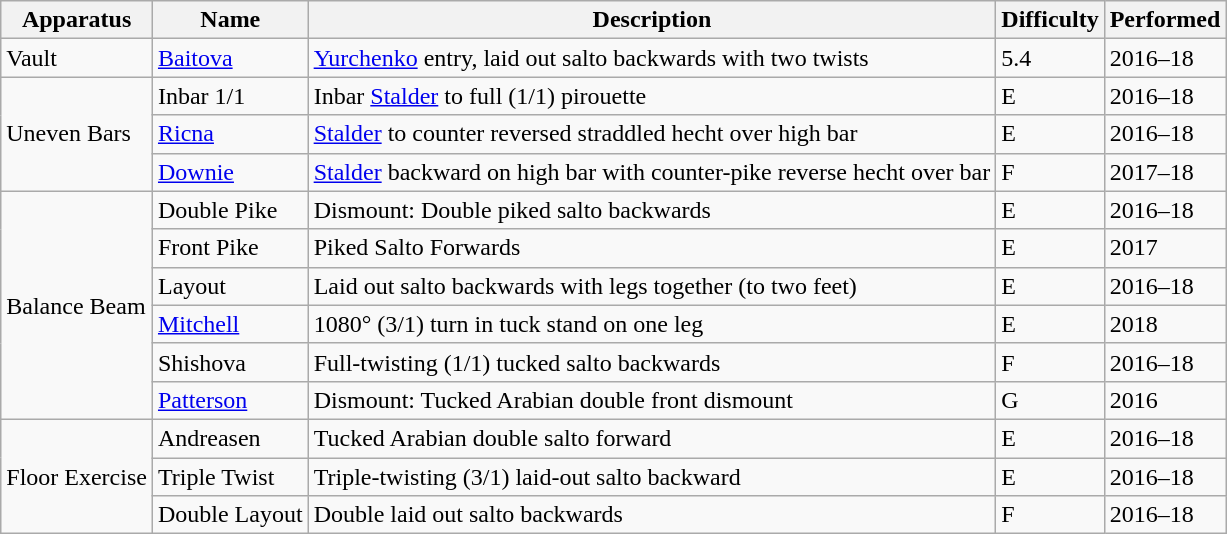<table class="wikitable">
<tr>
<th>Apparatus</th>
<th>Name</th>
<th>Description</th>
<th>Difficulty</th>
<th>Performed</th>
</tr>
<tr>
<td rowspan="1">Vault</td>
<td><a href='#'>Baitova</a></td>
<td><a href='#'>Yurchenko</a> entry, laid out salto backwards with two twists</td>
<td>5.4</td>
<td>2016–18</td>
</tr>
<tr>
<td rowspan="3">Uneven Bars</td>
<td>Inbar 1/1</td>
<td>Inbar <a href='#'>Stalder</a> to full (1/1) pirouette</td>
<td>E</td>
<td>2016–18</td>
</tr>
<tr>
<td><a href='#'>Ricna</a></td>
<td><a href='#'>Stalder</a> to counter reversed straddled hecht over high bar</td>
<td>E</td>
<td>2016–18</td>
</tr>
<tr>
<td><a href='#'>Downie</a></td>
<td><a href='#'>Stalder</a> backward on high bar with counter-pike reverse hecht over bar</td>
<td>F</td>
<td>2017–18</td>
</tr>
<tr>
<td rowspan="6">Balance Beam</td>
<td>Double Pike</td>
<td>Dismount: Double piked salto backwards</td>
<td>E</td>
<td>2016–18</td>
</tr>
<tr>
<td>Front Pike</td>
<td>Piked Salto Forwards</td>
<td>E</td>
<td>2017</td>
</tr>
<tr>
<td>Layout</td>
<td>Laid out salto backwards with legs together (to two feet)</td>
<td>E</td>
<td>2016–18</td>
</tr>
<tr>
<td><a href='#'>Mitchell</a></td>
<td>1080° (3/1) turn in tuck stand on one leg</td>
<td>E</td>
<td>2018</td>
</tr>
<tr>
<td>Shishova</td>
<td>Full-twisting (1/1) tucked salto backwards</td>
<td>F</td>
<td>2016–18</td>
</tr>
<tr>
<td><a href='#'>Patterson</a></td>
<td>Dismount: Tucked Arabian double front dismount</td>
<td>G</td>
<td>2016</td>
</tr>
<tr>
<td rowspan="3">Floor Exercise</td>
<td>Andreasen</td>
<td>Tucked Arabian double salto forward</td>
<td>E</td>
<td>2016–18</td>
</tr>
<tr>
<td>Triple Twist</td>
<td>Triple-twisting (3/1) laid-out salto backward</td>
<td>E</td>
<td>2016–18</td>
</tr>
<tr>
<td>Double Layout</td>
<td>Double laid out salto backwards</td>
<td>F</td>
<td>2016–18</td>
</tr>
</table>
